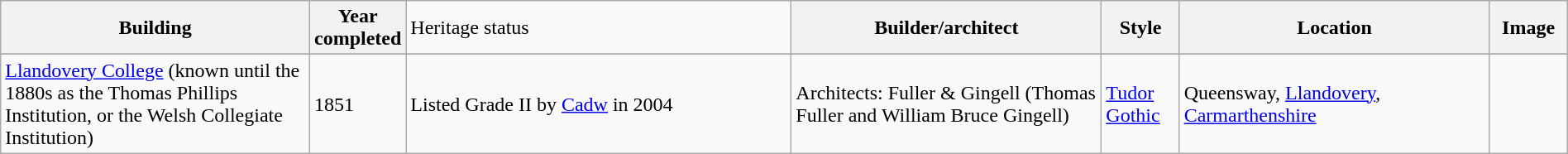<table class="wikitable" style="margin:1em auto;">
<tr>
<th width=20%>Building</th>
<th width=5%>Year completed</th>
<td width=25%>Heritage status</td>
<th width=20%>Builder/architect</th>
<th width=5%>Style</th>
<th width=20%>Location</th>
<th width=5%>Image</th>
</tr>
<tr>
</tr>
<tr>
<td><a href='#'>Llandovery College</a> (known until the 1880s as the Thomas Phillips Institution, or the Welsh Collegiate Institution)</td>
<td>1851</td>
<td>Listed Grade II by <a href='#'>Cadw</a> in 2004</td>
<td>Architects: Fuller & Gingell (Thomas Fuller and William Bruce Gingell)</td>
<td><a href='#'>Tudor Gothic</a></td>
<td>Queensway, <a href='#'>Llandovery</a>, <a href='#'>Carmarthenshire</a></td>
<td></td>
</tr>
</table>
